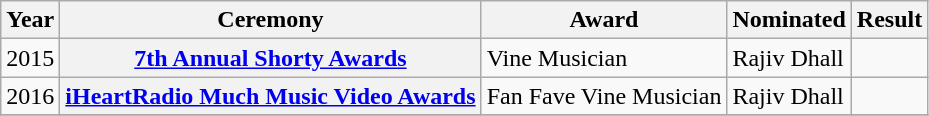<table class="wikitable plainrowheaders">
<tr>
<th>Year</th>
<th>Ceremony</th>
<th>Award</th>
<th>Nominated</th>
<th>Result</th>
</tr>
<tr>
<td rowspan="1">2015</td>
<th scope=row><a href='#'>7th Annual Shorty Awards</a></th>
<td>Vine Musician</td>
<td rowspan="1">Rajiv Dhall</td>
<td></td>
</tr>
<tr>
<td rowspan="1">2016</td>
<th scope=row><a href='#'>iHeartRadio Much Music Video Awards</a></th>
<td>Fan Fave Vine Musician</td>
<td>Rajiv Dhall</td>
<td></td>
</tr>
<tr>
</tr>
</table>
